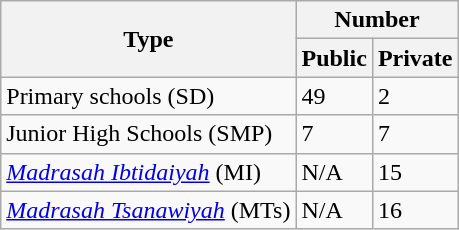<table class="wikitable">
<tr>
<th rowspan="2">Type</th>
<th colspan="2">Number</th>
</tr>
<tr>
<th>Public</th>
<th>Private</th>
</tr>
<tr>
<td>Primary schools (SD)</td>
<td>49</td>
<td>2</td>
</tr>
<tr>
<td>Junior High Schools (SMP)</td>
<td>7</td>
<td>7</td>
</tr>
<tr>
<td><em><a href='#'>Madrasah Ibtidaiyah</a></em> (MI)</td>
<td>N/A</td>
<td>15</td>
</tr>
<tr>
<td><em><a href='#'>Madrasah Tsanawiyah</a></em> (MTs)</td>
<td>N/A</td>
<td>16</td>
</tr>
</table>
